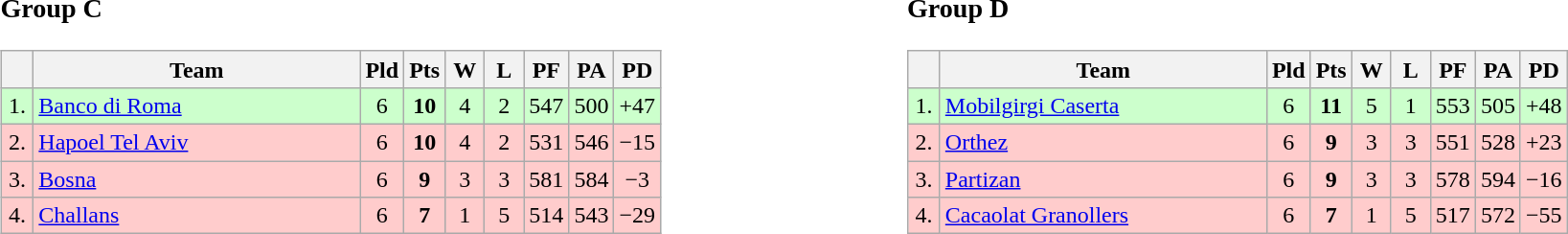<table>
<tr>
<td style="vertical-align:top; width:33%;"><br><h3>Group C</h3><table class="wikitable" style="text-align:center">
<tr>
<th width=15></th>
<th width=220>Team</th>
<th width=20>Pld</th>
<th width=20>Pts</th>
<th width=20>W</th>
<th width=20>L</th>
<th width=20>PF</th>
<th width=20>PA</th>
<th width=20>PD</th>
</tr>
<tr style="background: #ccffcc;">
<td>1.</td>
<td align=left> <a href='#'>Banco di Roma</a></td>
<td>6</td>
<td><strong>10</strong></td>
<td>4</td>
<td>2</td>
<td>547</td>
<td>500</td>
<td>+47</td>
</tr>
<tr style="background: #ffcccc;">
<td>2.</td>
<td align=left> <a href='#'>Hapoel Tel Aviv</a></td>
<td>6</td>
<td><strong>10</strong></td>
<td>4</td>
<td>2</td>
<td>531</td>
<td>546</td>
<td>−15</td>
</tr>
<tr style="background: #ffcccc;">
<td>3.</td>
<td align=left> <a href='#'>Bosna</a></td>
<td>6</td>
<td><strong>9</strong></td>
<td>3</td>
<td>3</td>
<td>581</td>
<td>584</td>
<td>−3</td>
</tr>
<tr style="background: #ffcccc;">
<td>4.</td>
<td align=left> <a href='#'>Challans</a></td>
<td>6</td>
<td><strong>7</strong></td>
<td>1</td>
<td>5</td>
<td>514</td>
<td>543</td>
<td>−29</td>
</tr>
</table>
</td>
<td style="vertical-align:top; width:33%;"><br><h3>Group D</h3><table class="wikitable" style="text-align:center">
<tr>
<th width=15></th>
<th width=220>Team</th>
<th width=20>Pld</th>
<th width=20>Pts</th>
<th width=20>W</th>
<th width=20>L</th>
<th width=20>PF</th>
<th width=20>PA</th>
<th width=20>PD</th>
</tr>
<tr style="background: #ccffcc;">
<td>1.</td>
<td align=left> <a href='#'>Mobilgirgi Caserta</a></td>
<td>6</td>
<td><strong>11</strong></td>
<td>5</td>
<td>1</td>
<td>553</td>
<td>505</td>
<td>+48</td>
</tr>
<tr style="background: #ffcccc;">
<td>2.</td>
<td align=left> <a href='#'>Orthez</a></td>
<td>6</td>
<td><strong>9</strong></td>
<td>3</td>
<td>3</td>
<td>551</td>
<td>528</td>
<td>+23</td>
</tr>
<tr style="background: #ffcccc;">
<td>3.</td>
<td align=left> <a href='#'>Partizan</a></td>
<td>6</td>
<td><strong>9</strong></td>
<td>3</td>
<td>3</td>
<td>578</td>
<td>594</td>
<td>−16</td>
</tr>
<tr style="background: #ffcccc;">
<td>4.</td>
<td align=left> <a href='#'>Cacaolat Granollers</a></td>
<td>6</td>
<td><strong>7</strong></td>
<td>1</td>
<td>5</td>
<td>517</td>
<td>572</td>
<td>−55</td>
</tr>
</table>
</td>
</tr>
</table>
